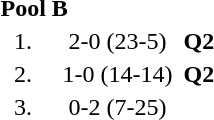<table style="text-align:center">
<tr>
<td colspan=4 align=left><strong>Pool B</strong></td>
</tr>
<tr>
<td width=30>1.</td>
<td align=left></td>
<td width=80>2-0 (23-5)</td>
<td><strong>Q2</strong></td>
</tr>
<tr>
<td>2.</td>
<td align=left></td>
<td>1-0 (14-14)</td>
<td><strong>Q2</strong></td>
</tr>
<tr>
<td>3.</td>
<td align=left></td>
<td>0-2 (7-25)</td>
<td></td>
</tr>
</table>
